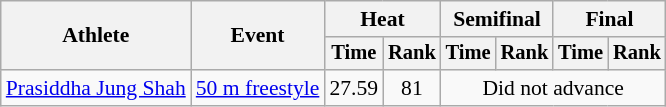<table class=wikitable style="font-size:90%">
<tr>
<th rowspan="2">Athlete</th>
<th rowspan="2">Event</th>
<th colspan="2">Heat</th>
<th colspan="2">Semifinal</th>
<th colspan="2">Final</th>
</tr>
<tr style="font-size:95%">
<th>Time</th>
<th>Rank</th>
<th>Time</th>
<th>Rank</th>
<th>Time</th>
<th>Rank</th>
</tr>
<tr align=center>
<td align=left><a href='#'>Prasiddha Jung Shah</a></td>
<td align=left><a href='#'>50 m freestyle</a></td>
<td>27.59</td>
<td>81</td>
<td colspan=4>Did not advance</td>
</tr>
</table>
